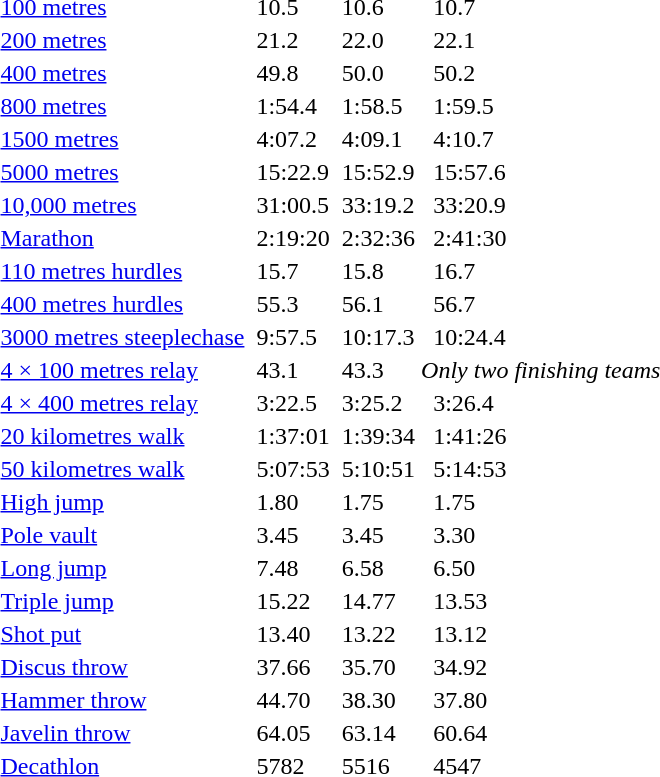<table>
<tr>
<td><a href='#'>100 metres</a></td>
<td align=left></td>
<td>10.5</td>
<td align=left></td>
<td>10.6</td>
<td align=left></td>
<td>10.7</td>
</tr>
<tr>
<td><a href='#'>200 metres</a></td>
<td align=left></td>
<td>21.2</td>
<td align=left></td>
<td>22.0</td>
<td align=left></td>
<td>22.1</td>
</tr>
<tr>
<td><a href='#'>400 metres</a></td>
<td align=left></td>
<td>49.8</td>
<td align=left></td>
<td>50.0</td>
<td align=left></td>
<td>50.2</td>
</tr>
<tr>
<td><a href='#'>800 metres</a></td>
<td align=left></td>
<td>1:54.4</td>
<td align=left></td>
<td>1:58.5</td>
<td align=left></td>
<td>1:59.5</td>
</tr>
<tr>
<td><a href='#'>1500 metres</a></td>
<td align=left></td>
<td>4:07.2</td>
<td align=left></td>
<td>4:09.1</td>
<td align=left></td>
<td>4:10.7</td>
</tr>
<tr>
<td><a href='#'>5000 metres</a></td>
<td align=left></td>
<td>15:22.9</td>
<td align=left></td>
<td>15:52.9</td>
<td align=left></td>
<td>15:57.6</td>
</tr>
<tr>
<td><a href='#'>10,000 metres</a></td>
<td align=left></td>
<td>31:00.5</td>
<td align=left></td>
<td>33:19.2</td>
<td align=left></td>
<td>33:20.9</td>
</tr>
<tr>
<td><a href='#'>Marathon</a></td>
<td align=left></td>
<td>2:19:20</td>
<td align=left></td>
<td>2:32:36</td>
<td align=left></td>
<td>2:41:30</td>
</tr>
<tr>
<td><a href='#'>110 metres hurdles</a></td>
<td align=left></td>
<td>15.7</td>
<td align=left></td>
<td>15.8</td>
<td align=left></td>
<td>16.7</td>
</tr>
<tr>
<td><a href='#'>400 metres hurdles</a></td>
<td align=left></td>
<td>55.3</td>
<td align=left></td>
<td>56.1</td>
<td align=left></td>
<td>56.7</td>
</tr>
<tr>
<td><a href='#'>3000 metres steeplechase</a></td>
<td align=left></td>
<td>9:57.5</td>
<td align=left></td>
<td>10:17.3</td>
<td align=left></td>
<td>10:24.4</td>
</tr>
<tr>
<td><a href='#'>4 × 100 metres relay</a></td>
<td></td>
<td>43.1</td>
<td></td>
<td>43.3</td>
<td colspan=2><em>Only two finishing teams</em></td>
</tr>
<tr>
<td><a href='#'>4 × 400 metres relay</a></td>
<td></td>
<td>3:22.5</td>
<td></td>
<td>3:25.2</td>
<td></td>
<td>3:26.4</td>
</tr>
<tr>
<td><a href='#'>20 kilometres walk</a></td>
<td align=left></td>
<td>1:37:01</td>
<td align=left></td>
<td>1:39:34</td>
<td align=left></td>
<td>1:41:26</td>
</tr>
<tr>
<td><a href='#'>50 kilometres walk</a></td>
<td align=left></td>
<td>5:07:53 </td>
<td align=left></td>
<td>5:10:51</td>
<td align=left></td>
<td>5:14:53</td>
</tr>
<tr>
<td><a href='#'>High jump</a></td>
<td align=left></td>
<td>1.80</td>
<td align=left></td>
<td>1.75</td>
<td align=left></td>
<td>1.75</td>
</tr>
<tr>
<td><a href='#'>Pole vault</a></td>
<td align=left></td>
<td>3.45</td>
<td align=left></td>
<td>3.45</td>
<td align=left></td>
<td>3.30</td>
</tr>
<tr>
<td><a href='#'>Long jump</a></td>
<td align=left></td>
<td>7.48</td>
<td align=left></td>
<td>6.58</td>
<td align=left></td>
<td>6.50</td>
</tr>
<tr>
<td><a href='#'>Triple jump</a></td>
<td align=left></td>
<td>15.22</td>
<td align=left></td>
<td>14.77</td>
<td align=left></td>
<td>13.53</td>
</tr>
<tr>
<td><a href='#'>Shot put</a></td>
<td align=left></td>
<td>13.40</td>
<td align=left></td>
<td>13.22</td>
<td align=left></td>
<td>13.12</td>
</tr>
<tr>
<td><a href='#'>Discus throw</a></td>
<td align=left></td>
<td>37.66</td>
<td align=left></td>
<td>35.70</td>
<td align=left></td>
<td>34.92</td>
</tr>
<tr>
<td><a href='#'>Hammer throw</a></td>
<td align=left></td>
<td>44.70</td>
<td align=left></td>
<td>38.30</td>
<td align=left></td>
<td>37.80</td>
</tr>
<tr>
<td><a href='#'>Javelin throw</a></td>
<td align=left></td>
<td>64.05</td>
<td align=left></td>
<td>63.14</td>
<td align=left></td>
<td>60.64</td>
</tr>
<tr>
<td><a href='#'>Decathlon</a></td>
<td align=left></td>
<td>5782</td>
<td align=left></td>
<td>5516</td>
<td align=left></td>
<td>4547</td>
</tr>
</table>
